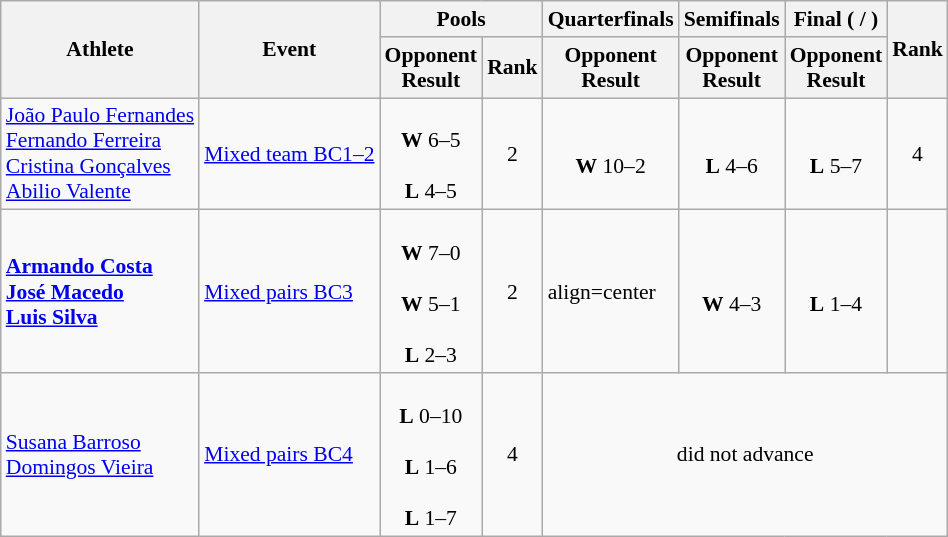<table class="wikitable" style="font-size:90%;">
<tr>
<th rowspan=2>Athlete</th>
<th rowspan=2>Event</th>
<th colspan=2>Pools</th>
<th>Quarterfinals</th>
<th>Semifinals</th>
<th>Final ( / )</th>
<th rowspan=2>Rank</th>
</tr>
<tr>
<th>Opponent<br>Result</th>
<th>Rank</th>
<th>Opponent<br>Result</th>
<th>Opponent<br>Result</th>
<th>Opponent<br>Result</th>
</tr>
<tr>
<td><a href='#'>João Paulo Fernandes</a><br><a href='#'>Fernando Ferreira</a><br><a href='#'>Cristina Gonçalves</a><br><a href='#'>Abilio Valente</a></td>
<td><a href='#'>Mixed team BC1–2</a></td>
<td align=center><br><strong>W</strong> 6–5<br><br><strong>L</strong> 4–5</td>
<td align=center>2</td>
<td align=center><br><strong>W</strong> 10–2</td>
<td align=center><br><strong>L</strong> 4–6</td>
<td align=center><br><strong>L</strong> 5–7</td>
<td align=center>4</td>
</tr>
<tr>
<td><strong><a href='#'>Armando Costa</a><br><a href='#'>José Macedo</a><br><a href='#'>Luis Silva</a></strong></td>
<td><a href='#'>Mixed pairs BC3</a></td>
<td align=center><br><strong>W</strong> 7–0<br><br><strong>W</strong> 5–1<br><br><strong>L</strong> 2–3</td>
<td align=center>2</td>
<td>align=center </td>
<td align=center><br><strong>W</strong> 4–3</td>
<td align=center><br><strong>L</strong> 1–4</td>
<td align=center></td>
</tr>
<tr>
<td><a href='#'>Susana Barroso</a><br><a href='#'>Domingos Vieira</a></td>
<td><a href='#'>Mixed pairs BC4</a></td>
<td align=center><br><strong>L</strong> 0–10<br><br><strong>L</strong> 1–6<br><br><strong>L</strong> 1–7</td>
<td align=center>4</td>
<td align=center colspan=4>did not advance</td>
</tr>
</table>
